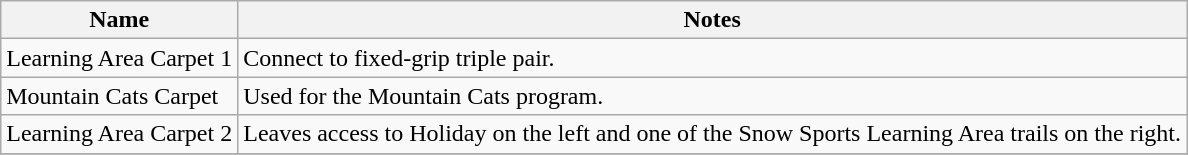<table class="wikitable">
<tr>
<th>Name</th>
<th>Notes</th>
</tr>
<tr>
<td>Learning Area Carpet 1</td>
<td>Connect to fixed-grip triple pair.</td>
</tr>
<tr>
<td>Mountain Cats Carpet</td>
<td>Used for the Mountain Cats program.</td>
</tr>
<tr>
<td>Learning Area Carpet 2</td>
<td>Leaves access to Holiday on the left and one of the Snow Sports Learning Area trails on the right.</td>
</tr>
<tr>
</tr>
</table>
